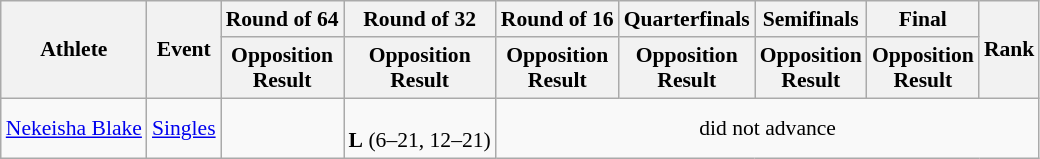<table class="wikitable" style="font-size:90%">
<tr>
<th rowspan="2">Athlete</th>
<th rowspan="2">Event</th>
<th>Round of 64</th>
<th>Round of 32</th>
<th>Round of 16</th>
<th>Quarterfinals</th>
<th>Semifinals</th>
<th>Final</th>
<th rowspan="2">Rank</th>
</tr>
<tr>
<th>Opposition<br>Result</th>
<th>Opposition<br>Result</th>
<th>Opposition<br>Result</th>
<th>Opposition<br>Result</th>
<th>Opposition<br>Result</th>
<th>Opposition<br>Result</th>
</tr>
<tr align=center>
<td align=left><a href='#'>Nekeisha Blake</a></td>
<td align=left><a href='#'>Singles</a></td>
<td></td>
<td><br><strong>L</strong> (6–21, 12–21)</td>
<td colspan=5>did not advance</td>
</tr>
</table>
